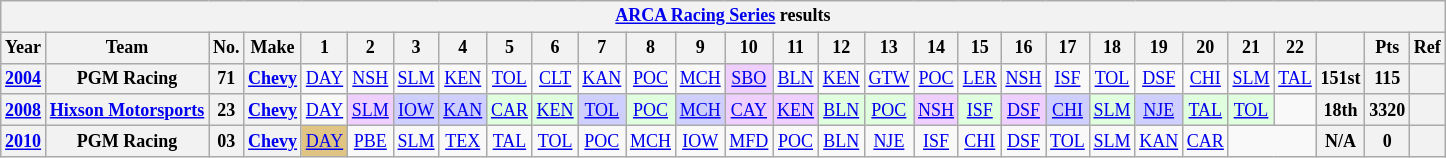<table class="wikitable" style="text-align:center; font-size:75%">
<tr>
<th colspan=48><a href='#'>ARCA Racing Series</a> results</th>
</tr>
<tr>
<th>Year</th>
<th>Team</th>
<th>No.</th>
<th>Make</th>
<th>1</th>
<th>2</th>
<th>3</th>
<th>4</th>
<th>5</th>
<th>6</th>
<th>7</th>
<th>8</th>
<th>9</th>
<th>10</th>
<th>11</th>
<th>12</th>
<th>13</th>
<th>14</th>
<th>15</th>
<th>16</th>
<th>17</th>
<th>18</th>
<th>19</th>
<th>20</th>
<th>21</th>
<th>22</th>
<th></th>
<th>Pts</th>
<th>Ref</th>
</tr>
<tr>
<th><a href='#'>2004</a></th>
<th>PGM Racing</th>
<th>71</th>
<th><a href='#'>Chevy</a></th>
<td><a href='#'>DAY</a></td>
<td><a href='#'>NSH</a></td>
<td><a href='#'>SLM</a></td>
<td><a href='#'>KEN</a></td>
<td><a href='#'>TOL</a></td>
<td><a href='#'>CLT</a></td>
<td><a href='#'>KAN</a></td>
<td><a href='#'>POC</a></td>
<td><a href='#'>MCH</a></td>
<td style="background:#EFCFFF;"><a href='#'>SBO</a><br></td>
<td><a href='#'>BLN</a></td>
<td><a href='#'>KEN</a></td>
<td><a href='#'>GTW</a></td>
<td><a href='#'>POC</a></td>
<td><a href='#'>LER</a></td>
<td><a href='#'>NSH</a></td>
<td><a href='#'>ISF</a></td>
<td><a href='#'>TOL</a></td>
<td><a href='#'>DSF</a></td>
<td><a href='#'>CHI</a></td>
<td><a href='#'>SLM</a></td>
<td><a href='#'>TAL</a></td>
<th>151st</th>
<th>115</th>
<th></th>
</tr>
<tr>
<th><a href='#'>2008</a></th>
<th><a href='#'>Hixson Motorsports</a></th>
<th>23</th>
<th><a href='#'>Chevy</a></th>
<td><a href='#'>DAY</a></td>
<td style="background:#EFCFFF;"><a href='#'>SLM</a><br></td>
<td style="background:#CFCFFF;"><a href='#'>IOW</a><br></td>
<td style="background:#CFCFFF;"><a href='#'>KAN</a><br></td>
<td style="background:#DFFFDF;"><a href='#'>CAR</a><br></td>
<td style="background:#DFFFDF;"><a href='#'>KEN</a><br></td>
<td style="background:#CFCFFF;"><a href='#'>TOL</a><br></td>
<td style="background:#DFFFDF;"><a href='#'>POC</a><br></td>
<td style="background:#CFCFFF;"><a href='#'>MCH</a><br></td>
<td style="background:#EFCFFF;"><a href='#'>CAY</a><br></td>
<td style="background:#EFCFFF;"><a href='#'>KEN</a><br></td>
<td style="background:#DFFFDF;"><a href='#'>BLN</a><br></td>
<td style="background:#DFFFDF;"><a href='#'>POC</a><br></td>
<td style="background:#EFCFFF;"><a href='#'>NSH</a><br></td>
<td style="background:#DFFFDF;"><a href='#'>ISF</a><br></td>
<td style="background:#EFCFFF;"><a href='#'>DSF</a><br></td>
<td style="background:#CFCFFF;"><a href='#'>CHI</a><br></td>
<td style="background:#DFFFDF;"><a href='#'>SLM</a><br></td>
<td style="background:#CFCFFF;"><a href='#'>NJE</a><br></td>
<td style="background:#DFFFDF;"><a href='#'>TAL</a><br></td>
<td style="background:#DFFFDF;"><a href='#'>TOL</a><br></td>
<td></td>
<th>18th</th>
<th>3320</th>
<th></th>
</tr>
<tr>
<th><a href='#'>2010</a></th>
<th>PGM Racing</th>
<th>03</th>
<th><a href='#'>Chevy</a></th>
<td style="background:#DFC484;"><a href='#'>DAY</a><br></td>
<td><a href='#'>PBE</a></td>
<td><a href='#'>SLM</a></td>
<td><a href='#'>TEX</a></td>
<td><a href='#'>TAL</a></td>
<td><a href='#'>TOL</a></td>
<td><a href='#'>POC</a></td>
<td><a href='#'>MCH</a></td>
<td><a href='#'>IOW</a></td>
<td><a href='#'>MFD</a></td>
<td><a href='#'>POC</a></td>
<td><a href='#'>BLN</a></td>
<td><a href='#'>NJE</a></td>
<td><a href='#'>ISF</a></td>
<td><a href='#'>CHI</a></td>
<td><a href='#'>DSF</a></td>
<td><a href='#'>TOL</a></td>
<td><a href='#'>SLM</a></td>
<td><a href='#'>KAN</a></td>
<td><a href='#'>CAR</a></td>
<td colspan=2></td>
<th>N/A</th>
<th>0</th>
<th></th>
</tr>
</table>
